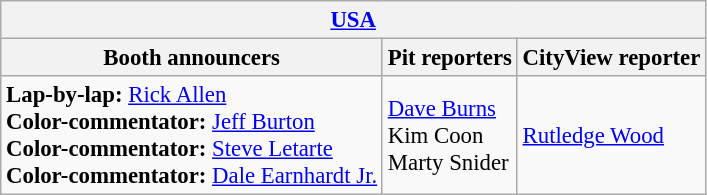<table class="wikitable" style="font-size: 95%">
<tr>
<th colspan="3"><a href='#'>USA</a></th>
</tr>
<tr>
<th>Booth announcers</th>
<th>Pit reporters</th>
<th>CityView reporter</th>
</tr>
<tr>
<td><strong>Lap-by-lap:</strong> <a href='#'>Rick Allen</a><br><strong>Color-commentator:</strong> <a href='#'>Jeff Burton</a><br><strong>Color-commentator:</strong> <a href='#'>Steve Letarte</a><br><strong>Color-commentator:</strong> <a href='#'>Dale Earnhardt Jr.</a></td>
<td><a href='#'>Dave Burns</a><br>Kim Coon<br>Marty Snider</td>
<td><a href='#'>Rutledge Wood</a></td>
</tr>
</table>
